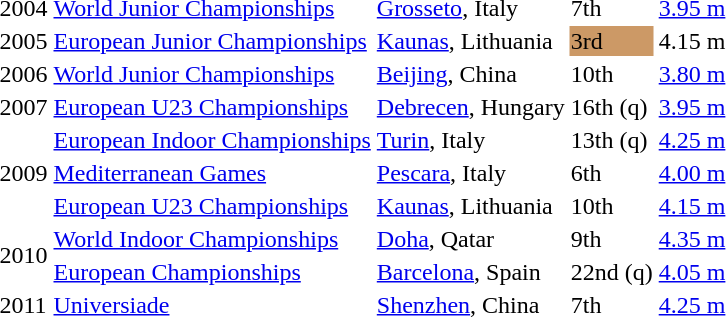<table>
<tr>
<td>2004</td>
<td><a href='#'>World Junior Championships</a></td>
<td><a href='#'>Grosseto</a>, Italy</td>
<td>7th</td>
<td><a href='#'>3.95 m</a></td>
</tr>
<tr>
<td>2005</td>
<td><a href='#'>European Junior Championships</a></td>
<td><a href='#'>Kaunas</a>, Lithuania</td>
<td bgcolor=cc9966>3rd</td>
<td>4.15 m</td>
</tr>
<tr>
<td>2006</td>
<td><a href='#'>World Junior Championships</a></td>
<td><a href='#'>Beijing</a>, China</td>
<td>10th</td>
<td><a href='#'>3.80 m</a></td>
</tr>
<tr>
<td>2007</td>
<td><a href='#'>European U23 Championships</a></td>
<td><a href='#'>Debrecen</a>, Hungary</td>
<td>16th (q)</td>
<td><a href='#'>3.95 m</a></td>
</tr>
<tr>
<td rowspan=3>2009</td>
<td><a href='#'>European Indoor Championships</a></td>
<td><a href='#'>Turin</a>, Italy</td>
<td>13th (q)</td>
<td><a href='#'>4.25 m</a></td>
</tr>
<tr>
<td><a href='#'>Mediterranean Games</a></td>
<td><a href='#'>Pescara</a>, Italy</td>
<td>6th</td>
<td><a href='#'>4.00 m</a></td>
</tr>
<tr>
<td><a href='#'>European U23 Championships</a></td>
<td><a href='#'>Kaunas</a>, Lithuania</td>
<td>10th</td>
<td><a href='#'>4.15 m</a></td>
</tr>
<tr>
<td rowspan=2>2010</td>
<td><a href='#'>World Indoor Championships</a></td>
<td><a href='#'>Doha</a>, Qatar</td>
<td>9th</td>
<td><a href='#'>4.35 m</a></td>
</tr>
<tr>
<td><a href='#'>European Championships</a></td>
<td><a href='#'>Barcelona</a>, Spain</td>
<td>22nd (q)</td>
<td><a href='#'>4.05 m</a></td>
</tr>
<tr>
<td>2011</td>
<td><a href='#'>Universiade</a></td>
<td><a href='#'>Shenzhen</a>, China</td>
<td>7th</td>
<td><a href='#'>4.25 m</a></td>
</tr>
</table>
